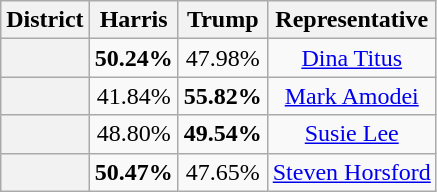<table class=wikitable>
<tr>
<th>District</th>
<th>Harris</th>
<th>Trump</th>
<th>Representative</th>
</tr>
<tr align=center>
<th></th>
<td><strong>50.24%</strong></td>
<td>47.98%</td>
<td><a href='#'>Dina Titus</a></td>
</tr>
<tr align=center>
<th></th>
<td>41.84%</td>
<td><strong>55.82%</strong></td>
<td><a href='#'>Mark Amodei</a></td>
</tr>
<tr align=center>
<th></th>
<td>48.80%</td>
<td><strong>49.54%</strong></td>
<td><a href='#'>Susie Lee</a></td>
</tr>
<tr align=center>
<th></th>
<td><strong>50.47%</strong></td>
<td>47.65%</td>
<td><a href='#'>Steven Horsford</a></td>
</tr>
</table>
